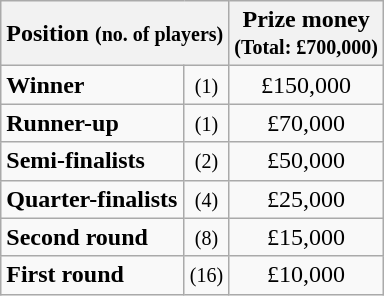<table class="wikitable">
<tr>
<th colspan=2>Position <small>(no. of players)</small></th>
<th>Prize money<br><small>(Total: £700,000)</small></th>
</tr>
<tr>
<td><strong>Winner</strong></td>
<td align=center><small>(1)</small></td>
<td align=center>£150,000</td>
</tr>
<tr>
<td><strong>Runner-up</strong></td>
<td align=center><small>(1)</small></td>
<td align=center>£70,000</td>
</tr>
<tr>
<td><strong>Semi-finalists</strong></td>
<td align=center><small>(2)</small></td>
<td align=center>£50,000</td>
</tr>
<tr>
<td><strong>Quarter-finalists</strong></td>
<td align=center><small>(4)</small></td>
<td align=center>£25,000</td>
</tr>
<tr>
<td><strong>Second round</strong></td>
<td align=center><small>(8)</small></td>
<td align=center>£15,000</td>
</tr>
<tr>
<td><strong>First round</strong></td>
<td align=center><small>(16)</small></td>
<td align=center>£10,000</td>
</tr>
</table>
